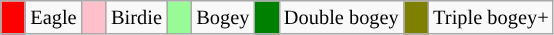<table class="wikitable" span=50 style="font-size:85%;">
<tr>
<td style="background: Red;" width=10></td>
<td>Eagle</td>
<td style="background: Pink;" width=10></td>
<td>Birdie</td>
<td style="background: PaleGreen;" width=10></td>
<td>Bogey</td>
<td style="background: Green;" width=10></td>
<td>Double bogey</td>
<td style="background: Olive;" width=10></td>
<td>Triple bogey+</td>
</tr>
</table>
